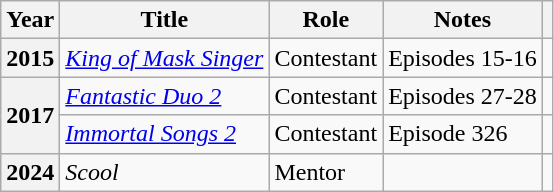<table class="wikitable plainrowheaders sortable">
<tr>
<th scope="col">Year</th>
<th scope="col">Title</th>
<th scope="col">Role</th>
<th scope="col">Notes</th>
<th scope="col" class="unsortable"></th>
</tr>
<tr>
<th scope="row">2015</th>
<td><em><a href='#'>King of Mask Singer</a></em></td>
<td>Contestant</td>
<td>Episodes 15-16</td>
<td style="text-align:center"></td>
</tr>
<tr>
<th scope="row" rowspan="2">2017</th>
<td><a href='#'><em>Fantastic Duo 2</em></a></td>
<td>Contestant</td>
<td>Episodes 27-28</td>
<td style="text-align:center"></td>
</tr>
<tr>
<td><a href='#'><em>Immortal Songs 2</em></a></td>
<td>Contestant</td>
<td>Episode 326</td>
<td style="text-align:center"></td>
</tr>
<tr>
<th scope="row">2024</th>
<td><em>Scool</em></td>
<td>Mentor</td>
<td></td>
<td style="text-align:center"></td>
</tr>
</table>
